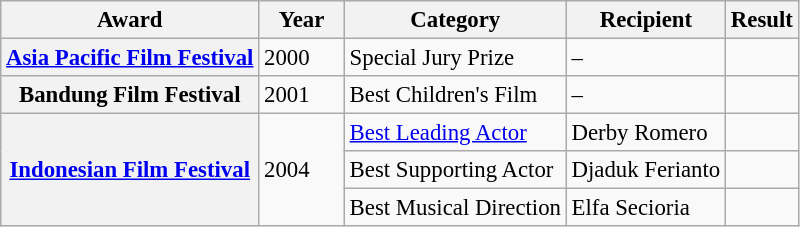<table class="wikitable plainrowheaders" style="font-size: 95%;">
<tr>
<th scope="col">Award</th>
<th scope="col"; width=50>Year</th>
<th scope="col">Category</th>
<th scope="col">Recipient</th>
<th scope="col">Result</th>
</tr>
<tr>
<th scope="row"><a href='#'>Asia Pacific Film Festival</a></th>
<td>2000</td>
<td>Special Jury Prize</td>
<td>–</td>
<td></td>
</tr>
<tr>
<th scope="row">Bandung Film Festival</th>
<td>2001</td>
<td>Best Children's Film</td>
<td>–</td>
<td></td>
</tr>
<tr>
<th scope="row" rowspan="3"><a href='#'>Indonesian Film Festival</a></th>
<td rowspan="3">2004</td>
<td><a href='#'>Best Leading Actor</a></td>
<td>Derby Romero</td>
<td></td>
</tr>
<tr>
<td>Best Supporting Actor</td>
<td>Djaduk Ferianto</td>
<td></td>
</tr>
<tr>
<td>Best Musical Direction</td>
<td>Elfa Secioria</td>
<td></td>
</tr>
</table>
